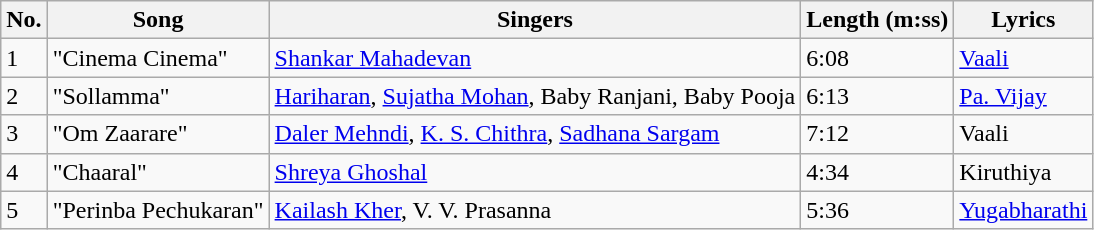<table class="wikitable">
<tr>
<th>No.</th>
<th>Song</th>
<th>Singers</th>
<th>Length (m:ss)</th>
<th>Lyrics</th>
</tr>
<tr>
<td>1</td>
<td>"Cinema Cinema"</td>
<td><a href='#'>Shankar Mahadevan</a></td>
<td>6:08</td>
<td><a href='#'>Vaali</a></td>
</tr>
<tr>
<td>2</td>
<td>"Sollamma"</td>
<td><a href='#'>Hariharan</a>, <a href='#'>Sujatha Mohan</a>, Baby Ranjani, Baby Pooja</td>
<td>6:13</td>
<td><a href='#'>Pa. Vijay</a></td>
</tr>
<tr>
<td>3</td>
<td>"Om Zaarare"</td>
<td><a href='#'>Daler Mehndi</a>, <a href='#'>K. S. Chithra</a>, <a href='#'>Sadhana Sargam</a></td>
<td>7:12</td>
<td>Vaali</td>
</tr>
<tr>
<td>4</td>
<td>"Chaaral"</td>
<td><a href='#'>Shreya Ghoshal</a></td>
<td>4:34</td>
<td>Kiruthiya</td>
</tr>
<tr>
<td>5</td>
<td>"Perinba Pechukaran"</td>
<td><a href='#'>Kailash Kher</a>, V. V. Prasanna</td>
<td>5:36</td>
<td><a href='#'>Yugabharathi</a></td>
</tr>
</table>
